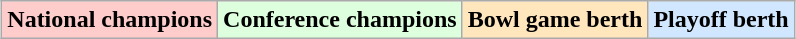<table class="wikitable" style="margin:1em auto;">
<tr>
<td bgcolor="#FFCCCC"><strong>National champions</strong></td>
<td bgcolor="#ddffdd"><strong>Conference champions</strong></td>
<td bgcolor="#ffe6bd"><strong>Bowl game berth</strong></td>
<td bgcolor="#d0e7ff"><strong>Playoff berth</strong></td>
</tr>
</table>
